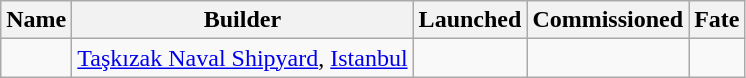<table class="wikitable">
<tr>
<th>Name</th>
<th>Builder</th>
<th>Launched</th>
<th>Commissioned</th>
<th>Fate</th>
</tr>
<tr>
<td></td>
<td> <a href='#'>Taşkızak Naval Shipyard</a>, <a href='#'>Istanbul</a></td>
<td></td>
<td></td>
<td></td>
</tr>
</table>
